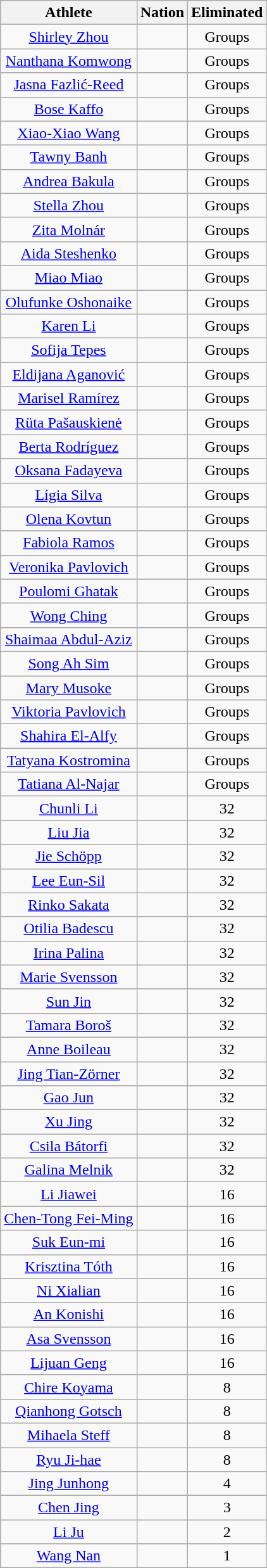<table class="wikitable sortable  mw-collapsible mw-collapsed" style="text-align:center">
<tr>
<th>Athlete</th>
<th>Nation</th>
<th>Eliminated</th>
</tr>
<tr>
<td><a href='#'>Shirley Zhou</a></td>
<td></td>
<td>Groups</td>
</tr>
<tr>
<td><a href='#'>Nanthana Komwong</a></td>
<td></td>
<td>Groups</td>
</tr>
<tr>
<td><a href='#'>Jasna Fazlić-Reed</a></td>
<td></td>
<td>Groups</td>
</tr>
<tr>
<td><a href='#'>Bose Kaffo</a></td>
<td></td>
<td>Groups</td>
</tr>
<tr>
<td><a href='#'>Xiao-Xiao Wang</a></td>
<td></td>
<td>Groups</td>
</tr>
<tr>
<td><a href='#'>Tawny Banh</a></td>
<td></td>
<td>Groups</td>
</tr>
<tr>
<td><a href='#'>Andrea Bakula</a></td>
<td></td>
<td>Groups</td>
</tr>
<tr>
<td><a href='#'>Stella Zhou</a></td>
<td></td>
<td>Groups</td>
</tr>
<tr>
<td><a href='#'>Zita Molnár</a></td>
<td></td>
<td>Groups</td>
</tr>
<tr>
<td><a href='#'>Aida Steshenko</a></td>
<td></td>
<td>Groups</td>
</tr>
<tr>
<td><a href='#'>Miao Miao</a></td>
<td></td>
<td>Groups</td>
</tr>
<tr>
<td><a href='#'>Olufunke Oshonaike</a></td>
<td></td>
<td>Groups</td>
</tr>
<tr>
<td><a href='#'>Karen Li</a></td>
<td></td>
<td>Groups</td>
</tr>
<tr>
<td><a href='#'>Sofija Tepes</a></td>
<td></td>
<td>Groups</td>
</tr>
<tr>
<td><a href='#'>Eldijana Aganović</a></td>
<td></td>
<td>Groups</td>
</tr>
<tr>
<td><a href='#'>Marisel Ramírez</a></td>
<td></td>
<td>Groups</td>
</tr>
<tr>
<td><a href='#'>Rüta Pašauskienė</a></td>
<td></td>
<td>Groups</td>
</tr>
<tr>
<td><a href='#'>Berta Rodríguez</a></td>
<td></td>
<td>Groups</td>
</tr>
<tr>
<td><a href='#'>Oksana Fadayeva</a></td>
<td></td>
<td>Groups</td>
</tr>
<tr>
<td><a href='#'>Lígia Silva</a></td>
<td></td>
<td>Groups</td>
</tr>
<tr>
<td><a href='#'>Olena Kovtun</a></td>
<td></td>
<td>Groups</td>
</tr>
<tr>
<td><a href='#'>Fabiola Ramos</a></td>
<td></td>
<td>Groups</td>
</tr>
<tr>
<td><a href='#'>Veronika Pavlovich</a></td>
<td></td>
<td>Groups</td>
</tr>
<tr>
<td><a href='#'>Poulomi Ghatak</a></td>
<td></td>
<td>Groups</td>
</tr>
<tr>
<td><a href='#'>Wong Ching</a></td>
<td></td>
<td>Groups</td>
</tr>
<tr>
<td><a href='#'>Shaimaa Abdul-Aziz</a></td>
<td></td>
<td>Groups</td>
</tr>
<tr>
<td><a href='#'>Song Ah Sim</a></td>
<td></td>
<td>Groups</td>
</tr>
<tr>
<td><a href='#'>Mary Musoke</a></td>
<td></td>
<td>Groups</td>
</tr>
<tr>
<td><a href='#'>Viktoria Pavlovich</a></td>
<td></td>
<td>Groups</td>
</tr>
<tr>
<td><a href='#'>Shahira El-Alfy</a></td>
<td></td>
<td>Groups</td>
</tr>
<tr>
<td><a href='#'>Tatyana Kostromina</a></td>
<td></td>
<td>Groups</td>
</tr>
<tr>
<td><a href='#'>Tatiana Al-Najar</a></td>
<td></td>
<td>Groups</td>
</tr>
<tr>
<td><a href='#'>Chunli Li</a></td>
<td></td>
<td>32</td>
</tr>
<tr>
<td><a href='#'>Liu Jia</a></td>
<td></td>
<td>32</td>
</tr>
<tr>
<td><a href='#'>Jie Schöpp</a></td>
<td></td>
<td>32</td>
</tr>
<tr>
<td><a href='#'>Lee Eun-Sil</a></td>
<td></td>
<td>32</td>
</tr>
<tr>
<td><a href='#'>Rinko Sakata</a></td>
<td></td>
<td>32</td>
</tr>
<tr>
<td><a href='#'>Otilia Badescu</a></td>
<td></td>
<td>32</td>
</tr>
<tr>
<td><a href='#'>Irina Palina</a></td>
<td></td>
<td>32</td>
</tr>
<tr>
<td><a href='#'>Marie Svensson</a></td>
<td></td>
<td>32</td>
</tr>
<tr>
<td><a href='#'>Sun Jin</a></td>
<td></td>
<td>32</td>
</tr>
<tr>
<td><a href='#'>Tamara Boroš</a></td>
<td></td>
<td>32</td>
</tr>
<tr>
<td><a href='#'>Anne Boileau</a></td>
<td></td>
<td>32</td>
</tr>
<tr>
<td><a href='#'>Jing Tian-Zörner</a></td>
<td></td>
<td>32</td>
</tr>
<tr>
<td><a href='#'>Gao Jun</a></td>
<td></td>
<td>32</td>
</tr>
<tr>
<td><a href='#'>Xu Jing</a></td>
<td></td>
<td>32</td>
</tr>
<tr>
<td><a href='#'>Csila Bátorfi</a></td>
<td></td>
<td>32</td>
</tr>
<tr>
<td><a href='#'>Galina Melnik</a></td>
<td></td>
<td>32</td>
</tr>
<tr>
<td><a href='#'>Li Jiawei</a></td>
<td></td>
<td>16</td>
</tr>
<tr>
<td><a href='#'>Chen-Tong Fei-Ming</a></td>
<td></td>
<td>16</td>
</tr>
<tr>
<td><a href='#'>Suk Eun-mi</a></td>
<td></td>
<td>16</td>
</tr>
<tr>
<td><a href='#'>Krisztina Tóth</a></td>
<td></td>
<td>16</td>
</tr>
<tr>
<td><a href='#'>Ni Xialian</a></td>
<td></td>
<td>16</td>
</tr>
<tr>
<td><a href='#'>An Konishi</a></td>
<td></td>
<td>16</td>
</tr>
<tr>
<td><a href='#'>Asa Svensson</a></td>
<td></td>
<td>16</td>
</tr>
<tr>
<td><a href='#'>Lijuan Geng</a></td>
<td></td>
<td>16</td>
</tr>
<tr>
<td><a href='#'>Chire Koyama</a></td>
<td></td>
<td>8</td>
</tr>
<tr>
<td><a href='#'>Qianhong Gotsch</a></td>
<td></td>
<td>8</td>
</tr>
<tr>
<td><a href='#'>Mihaela Steff</a></td>
<td></td>
<td>8</td>
</tr>
<tr>
<td><a href='#'>Ryu Ji-hae</a></td>
<td></td>
<td>8</td>
</tr>
<tr>
<td><a href='#'>Jing Junhong</a></td>
<td></td>
<td>4</td>
</tr>
<tr>
<td><a href='#'>Chen Jing</a></td>
<td></td>
<td>3</td>
</tr>
<tr>
<td><a href='#'>Li Ju</a></td>
<td></td>
<td>2</td>
</tr>
<tr>
<td><a href='#'>Wang Nan</a></td>
<td></td>
<td>1</td>
</tr>
</table>
